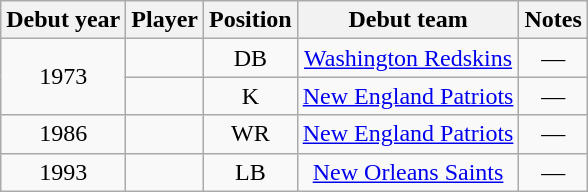<table class="wikitable sortable" style="text-align: center;">
<tr>
<th>Debut year</th>
<th>Player</th>
<th>Position</th>
<th>Debut team</th>
<th>Notes</th>
</tr>
<tr>
<td rowspan="2">1973</td>
<td align="center"></td>
<td align="center">DB</td>
<td align="center"><a href='#'>Washington Redskins</a></td>
<td align="center">—</td>
</tr>
<tr>
<td align="center"></td>
<td align="center">K</td>
<td align="center"><a href='#'>New England Patriots</a></td>
<td align="center">—</td>
</tr>
<tr>
<td align="center">1986</td>
<td align="center"></td>
<td align="center">WR</td>
<td align="center"><a href='#'>New England Patriots</a></td>
<td align="center">—</td>
</tr>
<tr>
<td align="center">1993</td>
<td align="center"></td>
<td align="center">LB</td>
<td align="center"><a href='#'>New Orleans Saints</a></td>
<td align="center">—</td>
</tr>
</table>
